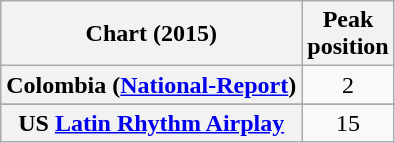<table class="wikitable sortable plainrowheaders" style="text-align:center">
<tr>
<th>Chart (2015)</th>
<th>Peak<br>position</th>
</tr>
<tr>
<th scope=row>Colombia (<a href='#'>National-Report</a>)</th>
<td style="text-align:center;">2</td>
</tr>
<tr>
</tr>
<tr>
<th scope="row">US <a href='#'>Latin Rhythm Airplay</a></th>
<td>15</td>
</tr>
</table>
